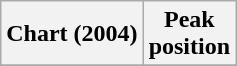<table class="wikitable sortable plainrowheaders" style="text-align:center">
<tr>
<th scope="col">Chart (2004)</th>
<th scope="col">Peak<br>position</th>
</tr>
<tr>
</tr>
</table>
